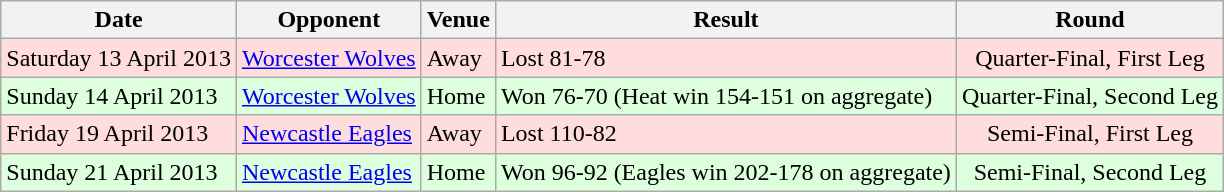<table class="wikitable">
<tr>
<th>Date</th>
<th>Opponent</th>
<th>Venue</th>
<th>Result</th>
<th>Round</th>
</tr>
<tr style="background: #ffdddd;">
<td>Saturday 13 April 2013</td>
<td><a href='#'>Worcester Wolves</a></td>
<td>Away</td>
<td>Lost 81-78</td>
<td style="text-align:center;">Quarter-Final, First Leg</td>
</tr>
<tr style="background: #ddffdd;">
<td>Sunday 14 April 2013</td>
<td><a href='#'>Worcester Wolves</a></td>
<td>Home</td>
<td>Won 76-70 (Heat win 154-151 on aggregate)</td>
<td style="text-align:center;">Quarter-Final, Second Leg</td>
</tr>
<tr style="background: #ffdddd;">
<td>Friday 19 April 2013</td>
<td><a href='#'>Newcastle Eagles</a></td>
<td>Away</td>
<td>Lost 110-82</td>
<td style="text-align:center;">Semi-Final, First Leg</td>
</tr>
<tr style="background: #ddffdd;">
<td>Sunday 21 April 2013</td>
<td><a href='#'>Newcastle Eagles</a></td>
<td>Home</td>
<td>Won 96-92 (Eagles win 202-178 on aggregate)</td>
<td style="text-align:center;">Semi-Final, Second Leg</td>
</tr>
</table>
